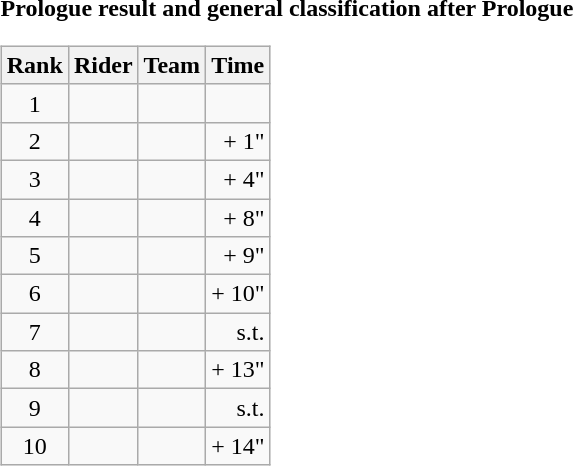<table>
<tr>
<td><strong>Prologue result and general classification after Prologue</strong><br><table class="wikitable">
<tr>
<th scope="col">Rank</th>
<th scope="col">Rider</th>
<th scope="col">Team</th>
<th scope="col">Time</th>
</tr>
<tr>
<td style="text-align:center;">1</td>
<td></td>
<td></td>
<td style="text-align:right;"></td>
</tr>
<tr>
<td style="text-align:center;">2</td>
<td></td>
<td></td>
<td style="text-align:right;">+ 1"</td>
</tr>
<tr>
<td style="text-align:center;">3</td>
<td></td>
<td></td>
<td style="text-align:right;">+ 4"</td>
</tr>
<tr>
<td style="text-align:center;">4</td>
<td></td>
<td></td>
<td style="text-align:right;">+ 8"</td>
</tr>
<tr>
<td style="text-align:center;">5</td>
<td></td>
<td></td>
<td style="text-align:right;">+ 9"</td>
</tr>
<tr>
<td style="text-align:center;">6</td>
<td></td>
<td></td>
<td style="text-align:right;">+ 10"</td>
</tr>
<tr>
<td style="text-align:center;">7</td>
<td></td>
<td></td>
<td style="text-align:right;">s.t.</td>
</tr>
<tr>
<td style="text-align:center;">8</td>
<td></td>
<td></td>
<td style="text-align:right;">+ 13"</td>
</tr>
<tr>
<td style="text-align:center;">9</td>
<td></td>
<td></td>
<td style="text-align:right;">s.t.</td>
</tr>
<tr>
<td style="text-align:center;">10</td>
<td></td>
<td></td>
<td style="text-align:right;">+ 14"</td>
</tr>
</table>
</td>
</tr>
</table>
